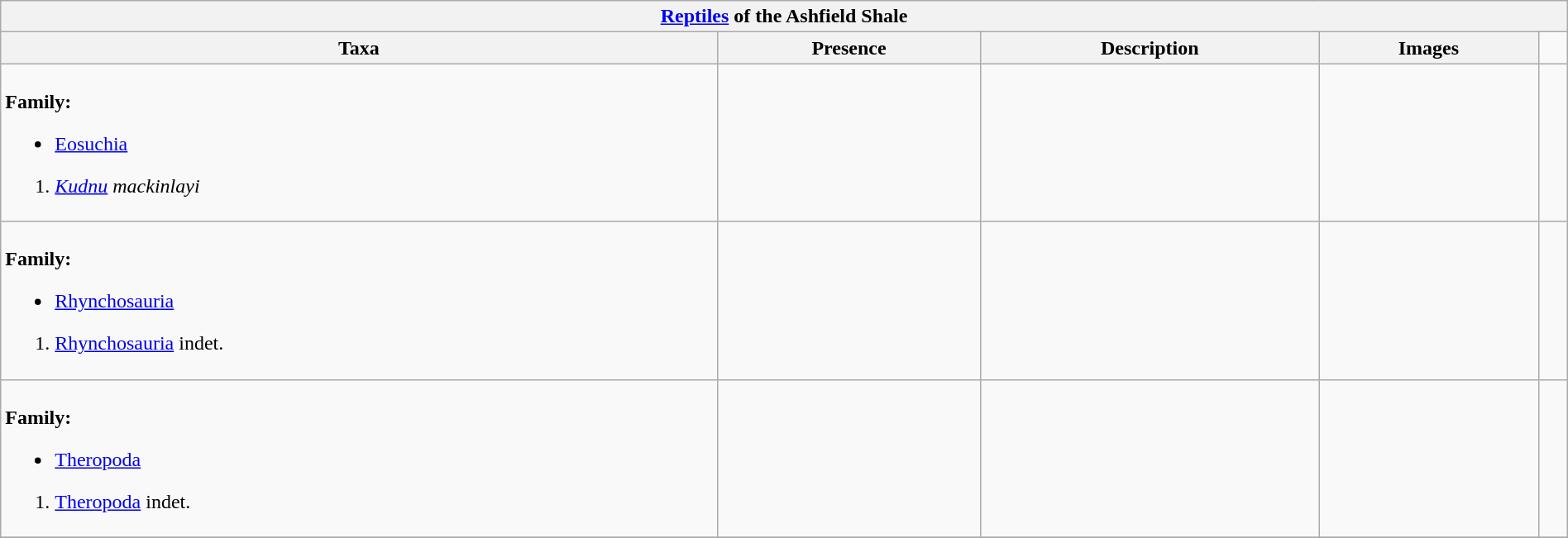<table class="wikitable" align="center" width="100%">
<tr>
<th colspan="5" align="center"><strong><a href='#'>Reptiles</a> of the Ashfield Shale</strong></th>
</tr>
<tr>
<th>Taxa</th>
<th>Presence</th>
<th>Description</th>
<th>Images</th>
</tr>
<tr>
<td><br><strong>Family:</strong><ul><li><a href='#'>Eosuchia</a></li></ul><ol><li><em><a href='#'>Kudnu</a> mackinlayi</em></li></ol></td>
<td></td>
<td></td>
<td></td>
<td></td>
</tr>
<tr>
<td><br><strong>Family:</strong><ul><li><a href='#'>Rhynchosauria</a></li></ul><ol><li><a href='#'>Rhynchosauria</a> indet.</li></ol></td>
<td></td>
<td></td>
<td></td>
<td></td>
</tr>
<tr>
<td><br><strong>Family:</strong><ul><li><a href='#'>Theropoda</a></li></ul><ol><li><a href='#'>Theropoda</a> indet.</li></ol></td>
<td></td>
<td></td>
<td></td>
<td></td>
</tr>
<tr>
</tr>
</table>
